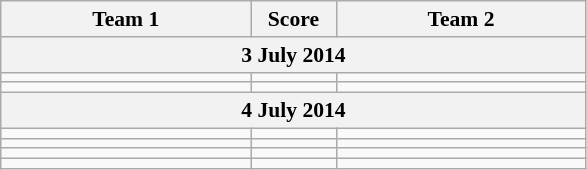<table class="wikitable" style="text-align: center; font-size:90% ">
<tr>
<th align="right" width="160">Team 1</th>
<th width="50">Score</th>
<th align="left" width="160">Team 2</th>
</tr>
<tr>
<th colspan=3>3 July 2014</th>
</tr>
<tr>
<td align=right></td>
<td align=center> </td>
<td align=left></td>
</tr>
<tr>
<td align=right></td>
<td align=center> </td>
<td align=left></td>
</tr>
<tr>
<th colspan=3>4 July 2014</th>
</tr>
<tr>
<td align=right></td>
<td align=center> </td>
<td align=left></td>
</tr>
<tr>
<td align=right></td>
<td align=center> </td>
<td align=left></td>
</tr>
<tr>
<td align=right></td>
<td align=center> </td>
<td align=left></td>
</tr>
<tr>
<td align=right></td>
<td align=center> </td>
<td align=left></td>
</tr>
</table>
